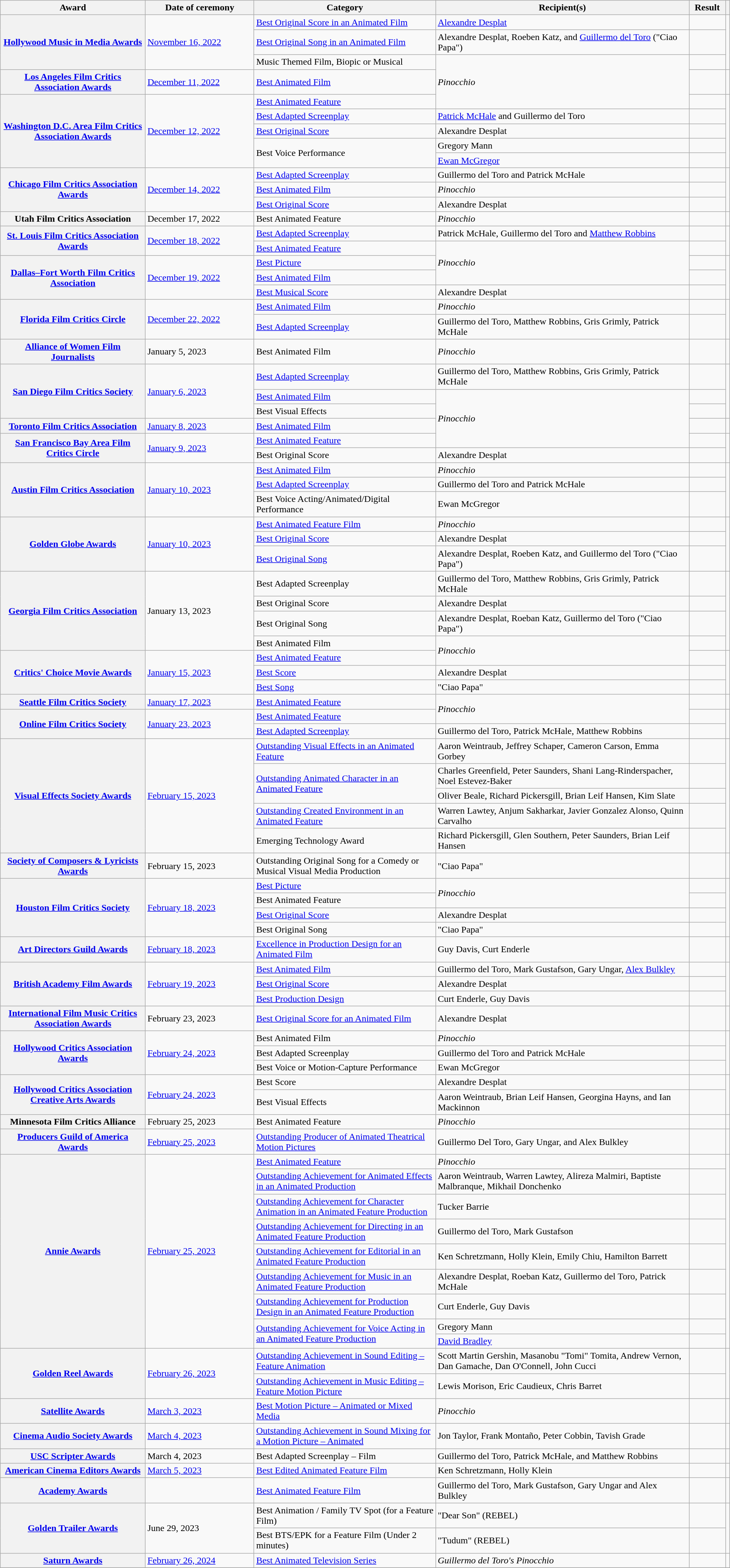<table class="wikitable sortable plainrowheaders" style="width: 100%;">
<tr>
<th scope="col" style="width:20%;">Award</th>
<th scope="col" style="width:15%;">Date of ceremony</th>
<th scope="col" style="width:25%;">Category</th>
<th scope="col" style="width:35%;">Recipient(s)</th>
<th scope="col" style="width:5%;">Result</th>
<th scope="col" style="width:5%;" class="unsortable"></th>
</tr>
<tr>
<th rowspan="3" scope="row"><a href='#'>Hollywood Music in Media Awards</a></th>
<td rowspan="3"><a href='#'>November 16, 2022</a></td>
<td><a href='#'>Best Original Score in an Animated Film</a></td>
<td><a href='#'>Alexandre Desplat</a></td>
<td></td>
<td rowspan="3" align="center"></td>
</tr>
<tr>
<td><a href='#'>Best Original Song in an Animated Film</a></td>
<td>Alexandre Desplat, Roeben Katz, and <a href='#'>Guillermo del Toro</a> ("Ciao Papa")</td>
<td></td>
</tr>
<tr>
<td>Music Themed Film, Biopic or Musical</td>
<td rowspan="3"><em>Pinocchio</em></td>
<td></td>
</tr>
<tr>
<th scope="row"><a href='#'>Los Angeles Film Critics Association Awards</a></th>
<td><a href='#'>December 11, 2022</a></td>
<td><a href='#'>Best Animated Film</a></td>
<td></td>
<td align="center"></td>
</tr>
<tr>
<th rowspan="5" scope="row"><a href='#'>Washington D.C. Area Film Critics Association Awards</a></th>
<td rowspan="5"><a href='#'>December 12, 2022</a></td>
<td><a href='#'>Best Animated Feature</a></td>
<td></td>
<td rowspan="5" align="center"></td>
</tr>
<tr>
<td><a href='#'>Best Adapted Screenplay</a></td>
<td><a href='#'>Patrick McHale</a> and Guillermo del Toro</td>
<td></td>
</tr>
<tr>
<td><a href='#'>Best Original Score</a></td>
<td>Alexandre Desplat</td>
<td></td>
</tr>
<tr>
<td rowspan="2">Best Voice Performance</td>
<td>Gregory Mann</td>
<td></td>
</tr>
<tr>
<td><a href='#'>Ewan McGregor</a></td>
<td></td>
</tr>
<tr>
<th rowspan="3" scope="row"><a href='#'>Chicago Film Critics Association Awards</a></th>
<td rowspan="3"><a href='#'>December 14, 2022</a></td>
<td><a href='#'>Best Adapted Screenplay</a></td>
<td>Guillermo del Toro and Patrick McHale</td>
<td></td>
<td rowspan="3" align="center"></td>
</tr>
<tr>
<td><a href='#'>Best Animated Film</a></td>
<td><em>Pinocchio</em></td>
<td></td>
</tr>
<tr>
<td><a href='#'>Best Original Score</a></td>
<td>Alexandre Desplat</td>
<td></td>
</tr>
<tr>
<th scope="row">Utah Film Critics Association</th>
<td>December 17, 2022</td>
<td>Best Animated Feature</td>
<td><em>Pinocchio</em></td>
<td></td>
<td align="center"></td>
</tr>
<tr>
<th rowspan="2" scope="row"><a href='#'>St. Louis Film Critics Association Awards</a></th>
<td rowspan="2"><a href='#'>December 18, 2022</a></td>
<td><a href='#'>Best Adapted Screenplay</a></td>
<td>Patrick McHale, Guillermo del Toro and <a href='#'>Matthew Robbins</a></td>
<td></td>
<td rowspan="2" align="center"></td>
</tr>
<tr>
<td><a href='#'>Best Animated Feature</a></td>
<td rowspan="3"><em>Pinocchio</em></td>
<td></td>
</tr>
<tr>
<th rowspan="3" scope="row"><a href='#'>Dallas–Fort Worth Film Critics Association</a></th>
<td rowspan="3"><a href='#'>December 19, 2022</a></td>
<td><a href='#'>Best Picture</a></td>
<td></td>
<td align="center" rowspan="3"></td>
</tr>
<tr>
<td><a href='#'>Best Animated Film</a></td>
<td></td>
</tr>
<tr>
<td><a href='#'>Best Musical Score</a></td>
<td>Alexandre Desplat</td>
<td></td>
</tr>
<tr>
<th rowspan="2" scope="row"><a href='#'>Florida Film Critics Circle</a></th>
<td rowspan="2"><a href='#'>December 22, 2022</a></td>
<td><a href='#'>Best Animated Film</a></td>
<td><em>Pinocchio</em></td>
<td></td>
<td align="center" rowspan="2"><br></td>
</tr>
<tr>
<td><a href='#'>Best Adapted Screenplay</a></td>
<td>Guillermo del Toro, Matthew Robbins, Gris Grimly, Patrick McHale</td>
<td></td>
</tr>
<tr>
<th scope="row"><a href='#'>Alliance of Women Film Journalists</a></th>
<td>January 5, 2023</td>
<td>Best Animated Film</td>
<td><em>Pinocchio</em></td>
<td></td>
<td align="center"></td>
</tr>
<tr>
<th rowspan="3" scope="row"><a href='#'>San Diego Film Critics Society</a></th>
<td rowspan="3"><a href='#'>January 6, 2023</a></td>
<td><a href='#'>Best Adapted Screenplay</a></td>
<td>Guillermo del Toro, Matthew Robbins, Gris Grimly, Patrick McHale</td>
<td></td>
<td rowspan="3" style="text-align:center;"></td>
</tr>
<tr>
<td><a href='#'>Best Animated Film</a></td>
<td rowspan="4"><em>Pinocchio</em></td>
<td></td>
</tr>
<tr>
<td>Best Visual Effects</td>
<td></td>
</tr>
<tr>
<th scope="row"><a href='#'>Toronto Film Critics Association</a></th>
<td><a href='#'>January 8, 2023</a></td>
<td><a href='#'>Best Animated Film</a></td>
<td></td>
<td align="center"></td>
</tr>
<tr>
<th rowspan="2" scope="row"><a href='#'>San Francisco Bay Area Film Critics Circle</a></th>
<td rowspan="2"><a href='#'>January 9, 2023</a></td>
<td><a href='#'>Best Animated Feature</a></td>
<td></td>
<td rowspan="2" style="text-align:center;"></td>
</tr>
<tr>
<td>Best Original Score</td>
<td>Alexandre Desplat</td>
<td></td>
</tr>
<tr>
<th scope="row" rowspan="3"><a href='#'>Austin Film Critics Association</a></th>
<td rowspan="3"><a href='#'>January 10, 2023</a></td>
<td><a href='#'>Best Animated Film</a></td>
<td><em>Pinocchio</em></td>
<td></td>
<td rowspan="3" style="text-align:center"></td>
</tr>
<tr>
<td><a href='#'>Best Adapted Screenplay</a></td>
<td>Guillermo del Toro and Patrick McHale</td>
<td></td>
</tr>
<tr>
<td>Best Voice Acting/Animated/Digital Performance</td>
<td>Ewan McGregor</td>
<td></td>
</tr>
<tr>
<th rowspan="3" scope="row"><a href='#'>Golden Globe Awards</a></th>
<td rowspan="3"><a href='#'>January 10, 2023</a></td>
<td><a href='#'>Best Animated Feature Film</a></td>
<td><em>Pinocchio</em></td>
<td></td>
<td rowspan="3" align="center"></td>
</tr>
<tr>
<td><a href='#'>Best Original Score</a></td>
<td>Alexandre Desplat</td>
<td></td>
</tr>
<tr>
<td><a href='#'>Best Original Song</a></td>
<td>Alexandre Desplat, Roeben Katz, and Guillermo del Toro ("Ciao Papa")</td>
<td></td>
</tr>
<tr>
<th rowspan="4" scope="row"><a href='#'>Georgia Film Critics Association</a></th>
<td rowspan="4">January 13, 2023</td>
<td>Best Adapted Screenplay</td>
<td>Guillermo del Toro, Matthew Robbins, Gris Grimly, Patrick McHale</td>
<td></td>
<td rowspan="4" style="text-align:center;"><br></td>
</tr>
<tr>
<td>Best Original Score</td>
<td>Alexandre Desplat</td>
<td></td>
</tr>
<tr>
<td>Best Original Song</td>
<td>Alexandre Desplat, Roeban Katz, Guillermo del Toro ("Ciao Papa")</td>
<td></td>
</tr>
<tr>
<td>Best Animated Film</td>
<td rowspan="2"><em>Pinocchio</em></td>
<td></td>
</tr>
<tr>
<th scope="row" rowspan="3"><a href='#'>Critics' Choice Movie Awards</a></th>
<td rowspan="3"><a href='#'>January 15, 2023</a></td>
<td><a href='#'>Best Animated Feature</a></td>
<td></td>
<td rowspan="3" align="center"></td>
</tr>
<tr>
<td><a href='#'>Best Score</a></td>
<td>Alexandre Desplat</td>
<td></td>
</tr>
<tr>
<td><a href='#'>Best Song</a></td>
<td>"Ciao Papa"</td>
<td></td>
</tr>
<tr>
<th scope="row"><a href='#'>Seattle Film Critics Society</a></th>
<td><a href='#'>January 17, 2023</a></td>
<td><a href='#'>Best Animated Feature</a></td>
<td rowspan="2"><em>Pinocchio</em></td>
<td></td>
<td align="center"><br></td>
</tr>
<tr>
<th rowspan="2" scope="row"><a href='#'>Online Film Critics Society</a></th>
<td rowspan="2"><a href='#'>January 23, 2023</a></td>
<td><a href='#'>Best Animated Feature</a></td>
<td></td>
<td align="center" rowspan="2"></td>
</tr>
<tr>
<td><a href='#'>Best Adapted Screenplay</a></td>
<td>Guillermo del Toro, Patrick McHale, Matthew Robbins</td>
<td></td>
</tr>
<tr>
<th scope="row" rowspan="5"><a href='#'>Visual Effects Society Awards</a></th>
<td rowspan="5"><a href='#'>February 15, 2023</a></td>
<td><a href='#'>Outstanding Visual Effects in an Animated Feature</a></td>
<td>Aaron Weintraub, Jeffrey Schaper, Cameron Carson, Emma Gorbey</td>
<td></td>
<td rowspan="5" align="center"></td>
</tr>
<tr>
<td rowspan="2"><a href='#'>Outstanding Animated Character in an Animated Feature</a></td>
<td>Charles Greenfield, Peter Saunders, Shani Lang-Rinderspacher, Noel Estevez-Baker </td>
<td></td>
</tr>
<tr>
<td>Oliver Beale, Richard Pickersgill, Brian Leif Hansen, Kim Slate </td>
<td></td>
</tr>
<tr>
<td><a href='#'>Outstanding Created Environment in an Animated Feature</a></td>
<td>Warren Lawtey, Anjum Sakharkar, Javier Gonzalez Alonso, Quinn Carvalho </td>
<td></td>
</tr>
<tr>
<td>Emerging Technology Award</td>
<td>Richard Pickersgill, Glen Southern, Peter Saunders, Brian Leif Hansen </td>
<td></td>
</tr>
<tr>
<th scope="row" rowspan="1"><a href='#'>Society of Composers & Lyricists Awards</a></th>
<td>February 15, 2023</td>
<td>Outstanding Original Song for a Comedy or Musical Visual Media Production</td>
<td>"Ciao Papa"</td>
<td></td>
<td align="center"></td>
</tr>
<tr>
<th scope="row" rowspan="4"><a href='#'>Houston Film Critics Society</a></th>
<td rowspan="4"><a href='#'>February 18, 2023</a></td>
<td><a href='#'>Best Picture</a></td>
<td rowspan="2"><em>Pinocchio</em></td>
<td></td>
<td rowspan="4" style="text-align:center;"><br></td>
</tr>
<tr>
<td>Best Animated Feature</td>
<td></td>
</tr>
<tr>
<td><a href='#'>Best Original Score</a></td>
<td>Alexandre Desplat</td>
<td></td>
</tr>
<tr>
<td>Best Original Song</td>
<td>"Ciao Papa"</td>
<td></td>
</tr>
<tr>
<th scope="row"><a href='#'>Art Directors Guild Awards</a></th>
<td><a href='#'>February 18, 2023</a></td>
<td><a href='#'>Excellence in Production Design for an Animated Film</a></td>
<td>Guy Davis, Curt Enderle</td>
<td></td>
<td align="center"></td>
</tr>
<tr>
<th rowspan="3" scope="row"><a href='#'>British Academy Film Awards</a></th>
<td rowspan="3"><a href='#'>February 19, 2023</a></td>
<td><a href='#'>Best Animated Film</a></td>
<td>Guillermo del Toro, Mark Gustafson, Gary Ungar, <a href='#'>Alex Bulkley</a></td>
<td></td>
<td rowspan="3" align="center"></td>
</tr>
<tr>
<td><a href='#'>Best Original Score</a></td>
<td>Alexandre Desplat</td>
<td></td>
</tr>
<tr>
<td><a href='#'>Best Production Design</a></td>
<td>Curt Enderle, Guy Davis</td>
<td></td>
</tr>
<tr>
<th scope="row"><a href='#'>International Film Music Critics Association Awards</a></th>
<td>February 23, 2023</td>
<td><a href='#'>Best Original Score for an Animated Film</a></td>
<td>Alexandre Desplat</td>
<td></td>
<td style="text-align:center;"></td>
</tr>
<tr>
<th scope="row" rowspan="3"><a href='#'>Hollywood Critics Association Awards</a></th>
<td rowspan="3"><a href='#'>February 24, 2023</a></td>
<td>Best Animated Film</td>
<td><em>Pinocchio</em></td>
<td></td>
<td rowspan="3" align="center"><br></td>
</tr>
<tr>
<td>Best Adapted Screenplay</td>
<td>Guillermo del Toro and Patrick McHale</td>
<td></td>
</tr>
<tr>
<td>Best Voice or Motion-Capture Performance</td>
<td>Ewan McGregor</td>
<td></td>
</tr>
<tr>
<th scope="row" rowspan="2"><a href='#'>Hollywood Critics Association Creative Arts Awards</a></th>
<td rowspan="2"><a href='#'>February 24, 2023</a></td>
<td>Best Score</td>
<td>Alexandre Desplat</td>
<td></td>
<td rowspan="2" align="center"><br></td>
</tr>
<tr>
<td>Best Visual Effects</td>
<td>Aaron Weintraub, Brian Leif Hansen, Georgina Hayns, and Ian Mackinnon</td>
<td></td>
</tr>
<tr>
<th scope="row">Minnesota Film Critics Alliance</th>
<td>February 25, 2023</td>
<td>Best Animated Feature</td>
<td><em>Pinocchio</em></td>
<td></td>
<td align="center"></td>
</tr>
<tr>
<th scope="row"><a href='#'>Producers Guild of America Awards</a></th>
<td><a href='#'>February 25, 2023</a></td>
<td><a href='#'>Outstanding Producer of Animated Theatrical Motion Pictures</a></td>
<td>Guillermo Del Toro, Gary Ungar, and Alex Bulkley</td>
<td></td>
<td style="text-align:center;"><br></td>
</tr>
<tr>
<th rowspan="9" scope="row"><a href='#'>Annie Awards</a></th>
<td rowspan="9"><a href='#'>February 25, 2023</a></td>
<td><a href='#'>Best Animated Feature</a></td>
<td><em>Pinocchio</em></td>
<td></td>
<td rowspan="9" align="center"></td>
</tr>
<tr>
<td><a href='#'>Outstanding Achievement for Animated Effects in an Animated Production</a></td>
<td>Aaron Weintraub, Warren Lawtey, Alireza Malmiri, Baptiste Malbranque, Mikhail Donchenko</td>
<td></td>
</tr>
<tr>
<td><a href='#'>Outstanding Achievement for Character Animation in an Animated Feature Production</a></td>
<td>Tucker Barrie</td>
<td></td>
</tr>
<tr>
<td><a href='#'>Outstanding Achievement for Directing in an Animated Feature Production</a></td>
<td>Guillermo del Toro, Mark Gustafson</td>
<td></td>
</tr>
<tr>
<td><a href='#'>Outstanding Achievement for Editorial in an Animated Feature Production</a></td>
<td>Ken Schretzmann, Holly Klein, Emily Chiu, Hamilton Barrett</td>
<td></td>
</tr>
<tr>
<td><a href='#'>Outstanding Achievement for Music in an Animated Feature Production</a></td>
<td>Alexandre Desplat, Roeban Katz, Guillermo del Toro, Patrick McHale</td>
<td></td>
</tr>
<tr>
<td><a href='#'>Outstanding Achievement for Production Design in an Animated Feature Production</a></td>
<td>Curt Enderle, Guy Davis</td>
<td></td>
</tr>
<tr>
<td rowspan="2"><a href='#'>Outstanding Achievement for Voice Acting in an Animated Feature Production</a></td>
<td>Gregory Mann</td>
<td></td>
</tr>
<tr>
<td><a href='#'>David Bradley</a></td>
<td></td>
</tr>
<tr>
<th rowspan="2" scope="row"><a href='#'>Golden Reel Awards</a></th>
<td rowspan="2"><a href='#'>February 26, 2023</a></td>
<td><a href='#'>Outstanding Achievement in Sound Editing – Feature Animation</a></td>
<td>Scott Martin Gershin, Masanobu "Tomi" Tomita, Andrew Vernon, Dan Gamache, Dan O'Connell, John Cucci</td>
<td></td>
<td rowspan="2" style="text-align:center;"></td>
</tr>
<tr>
<td><a href='#'>Outstanding Achievement in Music Editing – Feature Motion Picture</a></td>
<td>Lewis Morison, Eric Caudieux, Chris Barret</td>
<td></td>
</tr>
<tr>
<th scope="row"><a href='#'>Satellite Awards</a></th>
<td><a href='#'>March 3, 2023</a></td>
<td><a href='#'>Best Motion Picture – Animated or Mixed Media</a></td>
<td><em>Pinocchio</em></td>
<td></td>
<td align="center"><br></td>
</tr>
<tr>
<th scope="row"><a href='#'>Cinema Audio Society Awards</a></th>
<td><a href='#'>March 4, 2023</a></td>
<td><a href='#'>Outstanding Achievement in Sound Mixing for a Motion Picture – Animated</a></td>
<td>Jon Taylor, Frank Montaño, Peter Cobbin, Tavish Grade</td>
<td></td>
<td align="center"></td>
</tr>
<tr>
<th scope="row"><a href='#'>USC Scripter Awards</a></th>
<td>March 4, 2023</td>
<td>Best Adapted Screenplay – Film</td>
<td>Guillermo del Toro, Patrick McHale, and Matthew Robbins</td>
<td></td>
<td align="center"><br></td>
</tr>
<tr>
<th scope="row"><a href='#'>American Cinema Editors Awards</a></th>
<td><a href='#'>March 5, 2023</a></td>
<td><a href='#'>Best Edited Animated Feature Film</a></td>
<td>Ken Schretzmann, Holly Klein</td>
<td></td>
<td align="center"></td>
</tr>
<tr>
<th scope="rowgroup"><a href='#'>Academy Awards</a></th>
<td><a href='#'></a></td>
<td><a href='#'>Best Animated Feature Film</a></td>
<td>Guillermo del Toro, Mark Gustafson, Gary Ungar and Alex Bulkley</td>
<td></td>
<td align="center"></td>
</tr>
<tr>
<th scope="rowgroup" rowspan="2"><a href='#'>Golden Trailer Awards</a></th>
<td rowspan="2">June 29, 2023</td>
<td>Best Animation / Family TV Spot (for a Feature Film)</td>
<td>"Dear Son" (REBEL)</td>
<td></td>
<td rowspan="2" style="text-align:center;"><br></td>
</tr>
<tr>
<td>Best BTS/EPK for a Feature Film (Under 2 minutes)</td>
<td>"Tudum" (REBEL)</td>
<td></td>
</tr>
<tr>
<th scope="row"><a href='#'>Saturn Awards</a></th>
<td rowspan="1"><a href='#'>February 26, 2024</a></td>
<td><a href='#'>Best Animated Television Series</a></td>
<td><em>Guillermo del Toro's Pinocchio</em></td>
<td></td>
<td align="center"></td>
</tr>
<tr>
</tr>
</table>
